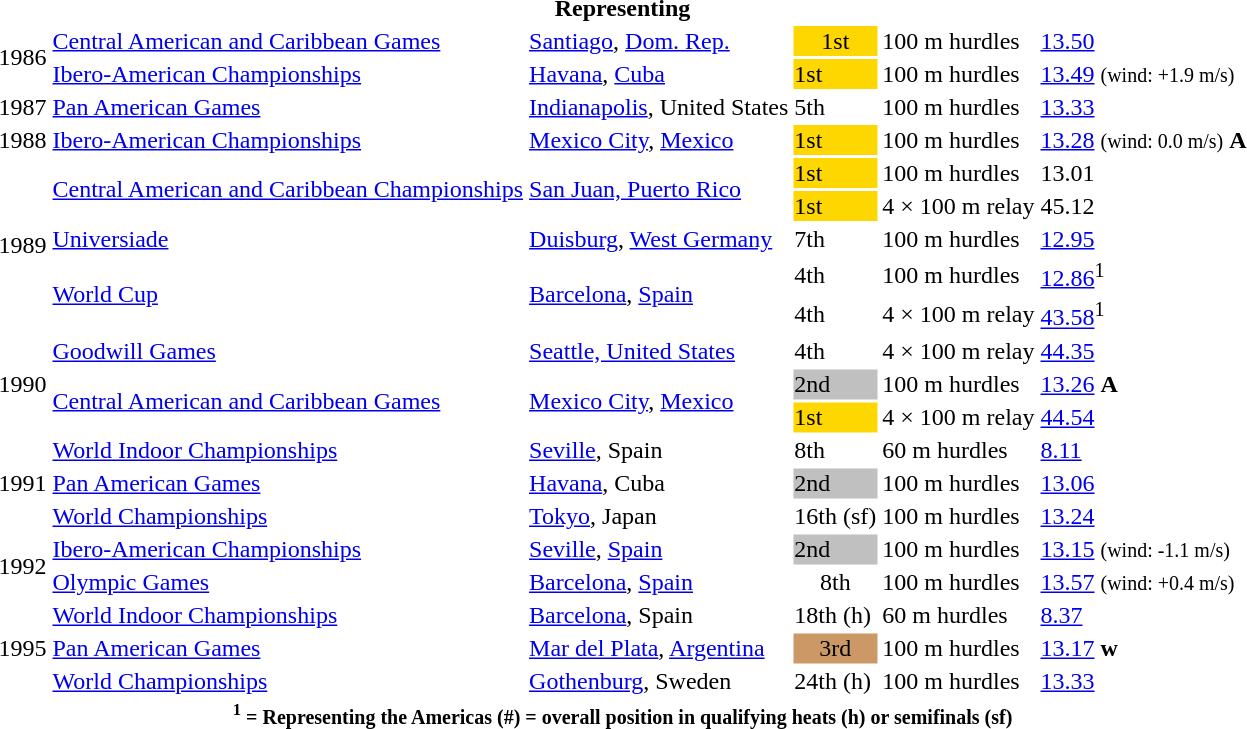<table>
<tr>
<th colspan="6">Representing </th>
</tr>
<tr>
<td rowspan=2>1986</td>
<td><a href='#'>Central American and Caribbean Games</a></td>
<td><a href='#'>Santiago</a>, <a href='#'>Dom. Rep.</a></td>
<td bgcolor="gold" align="center">1st</td>
<td>100 m hurdles</td>
<td><a href='#'>13.50</a></td>
</tr>
<tr>
<td><a href='#'>Ibero-American Championships</a></td>
<td><a href='#'>Havana</a>, <a href='#'>Cuba</a></td>
<td bgcolor=gold>1st</td>
<td>100 m hurdles</td>
<td><a href='#'>13.49</a> <small>(wind: +1.9 m/s)</small></td>
</tr>
<tr>
<td>1987</td>
<td><a href='#'>Pan American Games</a></td>
<td><a href='#'>Indianapolis</a>, United States</td>
<td>5th</td>
<td>100 m hurdles</td>
<td><a href='#'>13.33</a></td>
</tr>
<tr>
<td>1988</td>
<td><a href='#'>Ibero-American Championships</a></td>
<td><a href='#'>Mexico City</a>, <a href='#'>Mexico</a></td>
<td bgcolor=gold>1st</td>
<td>100 m hurdles</td>
<td><a href='#'>13.28</a> <small>(wind: 0.0 m/s)</small> <strong>A</strong></td>
</tr>
<tr>
<td rowspan=5>1989</td>
<td rowspan=2><a href='#'>Central American and Caribbean Championships</a></td>
<td rowspan=2><a href='#'>San Juan, Puerto Rico</a></td>
<td bgcolor=gold>1st</td>
<td>100 m hurdles</td>
<td>13.01</td>
</tr>
<tr>
<td bgcolor=gold>1st</td>
<td>4 × 100 m relay</td>
<td>45.12</td>
</tr>
<tr>
<td><a href='#'>Universiade</a></td>
<td><a href='#'>Duisburg</a>, <a href='#'>West Germany</a></td>
<td>7th</td>
<td>100 m hurdles</td>
<td><a href='#'>12.95</a></td>
</tr>
<tr>
<td rowspan=2><a href='#'>World Cup</a></td>
<td rowspan=2><a href='#'>Barcelona</a>, <a href='#'>Spain</a></td>
<td>4th</td>
<td>100 m hurdles</td>
<td><a href='#'>12.86</a><sup>1</sup></td>
</tr>
<tr>
<td>4th</td>
<td>4 × 100 m relay</td>
<td><a href='#'>43.58</a><sup>1</sup></td>
</tr>
<tr>
<td rowspan=3>1990</td>
<td><a href='#'>Goodwill Games</a></td>
<td><a href='#'>Seattle, United States</a></td>
<td>4th</td>
<td>4 × 100 m relay</td>
<td><a href='#'>44.35</a></td>
</tr>
<tr>
<td rowspan=2><a href='#'>Central American and Caribbean Games</a></td>
<td rowspan=2><a href='#'>Mexico City</a>, <a href='#'>Mexico</a></td>
<td bgcolor="silver">2nd</td>
<td>100 m hurdles</td>
<td><a href='#'>13.26</a> <strong>A</strong></td>
</tr>
<tr>
<td bgcolor=gold>1st</td>
<td>4 × 100 m relay</td>
<td><a href='#'>44.54</a></td>
</tr>
<tr>
<td rowspan=3>1991</td>
<td><a href='#'>World Indoor Championships</a></td>
<td><a href='#'>Seville</a>, Spain</td>
<td>8th</td>
<td>60 m hurdles</td>
<td><a href='#'>8.11</a></td>
</tr>
<tr>
<td><a href='#'>Pan American Games</a></td>
<td><a href='#'>Havana</a>, Cuba</td>
<td bgcolor="silver">2nd</td>
<td>100 m hurdles</td>
<td><a href='#'>13.06</a></td>
</tr>
<tr>
<td><a href='#'>World Championships</a></td>
<td><a href='#'>Tokyo</a>, Japan</td>
<td>16th (sf)</td>
<td>100 m hurdles</td>
<td><a href='#'>13.24</a></td>
</tr>
<tr>
<td rowspan=2>1992</td>
<td><a href='#'>Ibero-American Championships</a></td>
<td><a href='#'>Seville</a>, <a href='#'>Spain</a></td>
<td bgcolor=silver>2nd</td>
<td>100 m hurdles</td>
<td><a href='#'>13.15</a> <small>(wind: -1.1 m/s)</small></td>
</tr>
<tr>
<td><a href='#'>Olympic Games</a></td>
<td><a href='#'>Barcelona</a>, <a href='#'>Spain</a></td>
<td align="center">8th</td>
<td>100 m hurdles</td>
<td><a href='#'>13.57</a> <small>(wind: +0.4 m/s)</small></td>
</tr>
<tr>
<td rowspan=3>1995</td>
<td><a href='#'>World Indoor Championships</a></td>
<td><a href='#'>Barcelona</a>, Spain</td>
<td>18th (h)</td>
<td>60 m hurdles</td>
<td><a href='#'>8.37</a></td>
</tr>
<tr>
<td><a href='#'>Pan American Games</a></td>
<td><a href='#'>Mar del Plata</a>, <a href='#'>Argentina</a></td>
<td bgcolor="cc9966" align="center">3rd</td>
<td>100 m hurdles</td>
<td><a href='#'>13.17</a> <strong>w</strong></td>
</tr>
<tr>
<td><a href='#'>World Championships</a></td>
<td><a href='#'>Gothenburg</a>, Sweden</td>
<td>24th (h)</td>
<td>100 m hurdles</td>
<td><a href='#'>13.33</a></td>
</tr>
<tr>
<th colspan=6><small><sup>1</sup> = Representing the Americas (#) = overall position in qualifying heats (h) or semifinals (sf)</small></th>
</tr>
</table>
